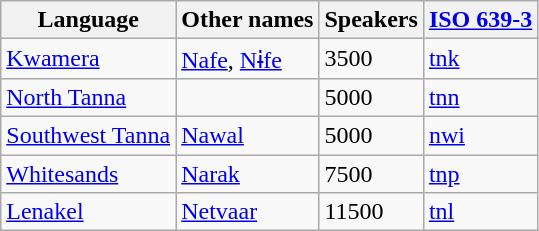<table class="wikitable sortable">
<tr>
<th>Language</th>
<th>Other names</th>
<th>Speakers</th>
<th><a href='#'>ISO 639-3</a></th>
</tr>
<tr>
<td><a href='#'>Kwamera</a></td>
<td><a href='#'>Nafe</a>, <a href='#'>Nɨfe</a></td>
<td>3500</td>
<td><a href='#'>tnk</a></td>
</tr>
<tr>
<td><a href='#'>North Tanna</a></td>
<td></td>
<td>5000</td>
<td><a href='#'>tnn</a></td>
</tr>
<tr>
<td><a href='#'>Southwest Tanna</a></td>
<td><a href='#'>Nawal</a></td>
<td>5000</td>
<td><a href='#'>nwi</a></td>
</tr>
<tr>
<td><a href='#'>Whitesands</a></td>
<td><a href='#'>Narak</a></td>
<td>7500</td>
<td><a href='#'>tnp</a></td>
</tr>
<tr>
<td><a href='#'>Lenakel</a></td>
<td><a href='#'>Netvaar</a></td>
<td>11500</td>
<td><a href='#'>tnl</a></td>
</tr>
</table>
